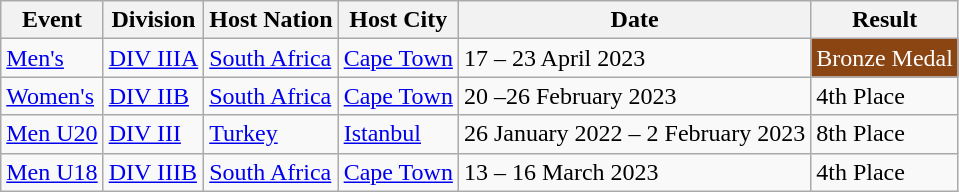<table class="wikitable">
<tr>
<th>Event</th>
<th>Division</th>
<th>Host Nation</th>
<th>Host City</th>
<th>Date</th>
<th>Result</th>
</tr>
<tr>
<td><a href='#'>Men's</a></td>
<td><a href='#'>DIV IIIA</a></td>
<td> <a href='#'>South Africa</a></td>
<td><a href='#'>Cape Town</a></td>
<td>17 – 23 April 2023</td>
<td style="background:saddlebrown; color:white;">Bronze Medal</td>
</tr>
<tr>
<td><a href='#'>Women's</a></td>
<td><a href='#'>DIV IIB</a></td>
<td> <a href='#'>South Africa</a></td>
<td><a href='#'>Cape Town</a></td>
<td>20 –26 February 2023</td>
<td>4th Place</td>
</tr>
<tr>
<td><a href='#'>Men U20</a></td>
<td><a href='#'>DIV III</a></td>
<td> <a href='#'>Turkey</a></td>
<td><a href='#'>Istanbul</a></td>
<td>26 January 2022 – 2 February 2023</td>
<td>8th Place</td>
</tr>
<tr>
<td><a href='#'>Men U18</a></td>
<td><a href='#'>DIV IIIB</a></td>
<td> <a href='#'>South Africa</a></td>
<td><a href='#'>Cape Town</a></td>
<td>13 – 16 March 2023</td>
<td>4th Place</td>
</tr>
</table>
